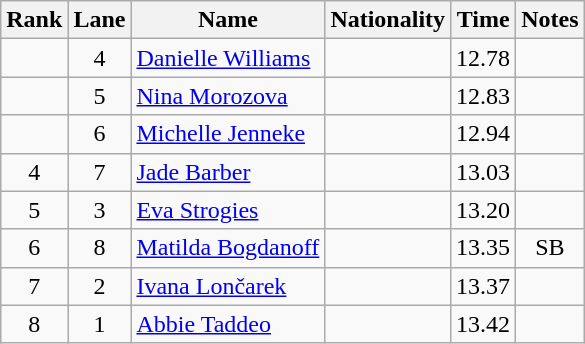<table class="wikitable sortable" style="text-align:center">
<tr>
<th>Rank</th>
<th>Lane</th>
<th>Name</th>
<th>Nationality</th>
<th>Time</th>
<th>Notes</th>
</tr>
<tr>
<td></td>
<td>4</td>
<td align=left><a href='#'>Danielle Williams</a></td>
<td align=left></td>
<td>12.78</td>
<td></td>
</tr>
<tr>
<td></td>
<td>5</td>
<td align=left><a href='#'>Nina Morozova</a></td>
<td align=left></td>
<td>12.83</td>
<td></td>
</tr>
<tr>
<td></td>
<td>6</td>
<td align=left><a href='#'>Michelle Jenneke</a></td>
<td align=left></td>
<td>12.94</td>
<td></td>
</tr>
<tr>
<td>4</td>
<td>7</td>
<td align=left><a href='#'>Jade Barber</a></td>
<td align=left></td>
<td>13.03</td>
<td></td>
</tr>
<tr>
<td>5</td>
<td>3</td>
<td align=left><a href='#'>Eva Strogies</a></td>
<td align=left></td>
<td>13.20</td>
<td></td>
</tr>
<tr>
<td>6</td>
<td>8</td>
<td align=left><a href='#'>Matilda Bogdanoff</a></td>
<td align=left></td>
<td>13.35</td>
<td>SB</td>
</tr>
<tr>
<td>7</td>
<td>2</td>
<td align=left><a href='#'>Ivana Lončarek</a></td>
<td align=left></td>
<td>13.37</td>
<td></td>
</tr>
<tr>
<td>8</td>
<td>1</td>
<td align=left><a href='#'>Abbie Taddeo</a></td>
<td align=left></td>
<td>13.42</td>
<td></td>
</tr>
</table>
